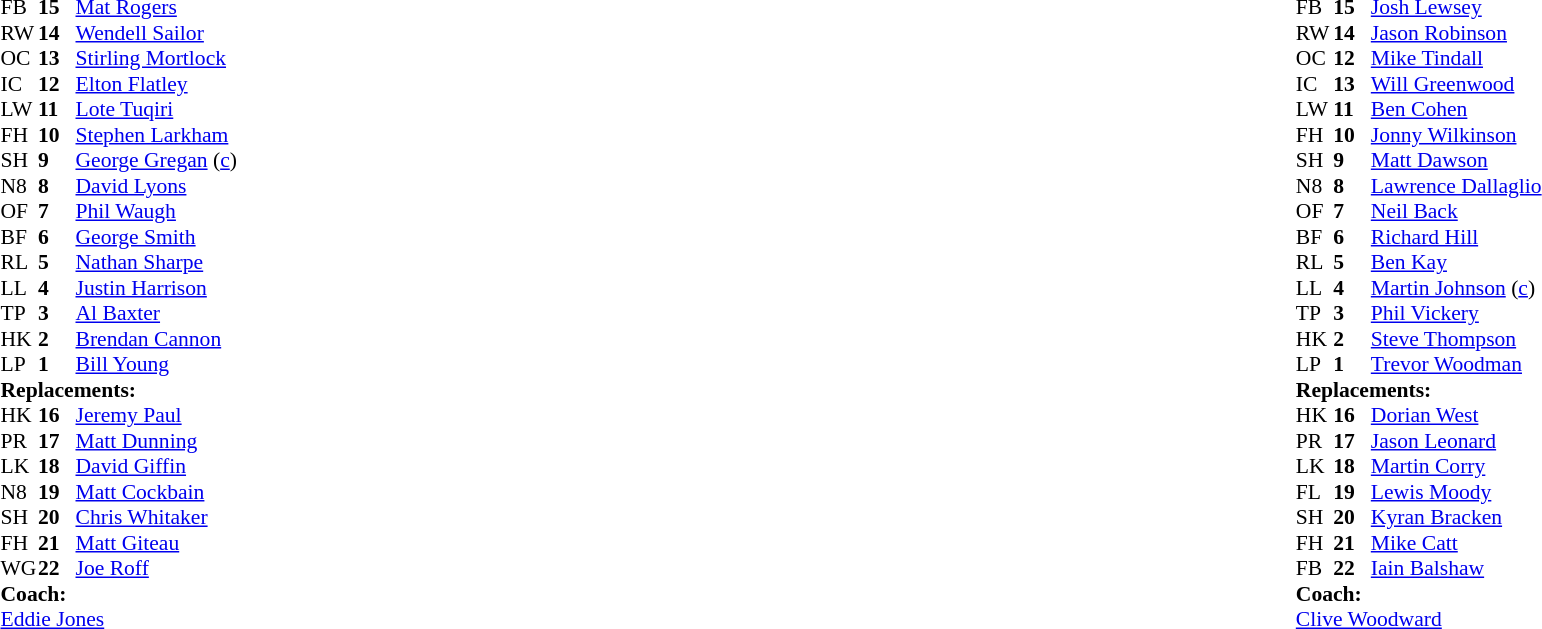<table width="100%">
<tr>
<td valign="top" width="50%"><br><table style="font-size: 90%" cellspacing="0" cellpadding="0">
<tr>
<th width="25"></th>
<th width="25"></th>
</tr>
<tr>
<td>FB</td>
<td><strong>15</strong></td>
<td><a href='#'>Mat Rogers</a></td>
</tr>
<tr>
<td>RW</td>
<td><strong>14</strong></td>
<td><a href='#'>Wendell Sailor</a></td>
<td></td>
<td></td>
</tr>
<tr>
<td>OC</td>
<td><strong>13</strong></td>
<td><a href='#'>Stirling Mortlock</a></td>
</tr>
<tr>
<td>IC</td>
<td><strong>12</strong></td>
<td><a href='#'>Elton Flatley</a></td>
</tr>
<tr>
<td>LW</td>
<td><strong>11</strong></td>
<td><a href='#'>Lote Tuqiri</a></td>
</tr>
<tr>
<td>FH</td>
<td><strong>10</strong></td>
<td><a href='#'>Stephen Larkham</a></td>
<td></td>
<td></td>
</tr>
<tr>
<td>SH</td>
<td><strong>9</strong></td>
<td><a href='#'>George Gregan</a> (<a href='#'>c</a>)</td>
</tr>
<tr>
<td>N8</td>
<td><strong>8</strong></td>
<td><a href='#'>David Lyons</a></td>
<td></td>
<td></td>
</tr>
<tr>
<td>OF</td>
<td><strong>7</strong></td>
<td><a href='#'>Phil Waugh</a></td>
</tr>
<tr>
<td>BF</td>
<td><strong>6</strong></td>
<td><a href='#'>George Smith</a></td>
</tr>
<tr>
<td>RL</td>
<td><strong>5</strong></td>
<td><a href='#'>Nathan Sharpe</a></td>
<td></td>
<td></td>
</tr>
<tr>
<td>LL</td>
<td><strong>4</strong></td>
<td><a href='#'>Justin Harrison</a></td>
</tr>
<tr>
<td>TP</td>
<td><strong>3</strong></td>
<td><a href='#'>Al Baxter</a></td>
</tr>
<tr>
<td>HK</td>
<td><strong>2</strong></td>
<td><a href='#'>Brendan Cannon</a></td>
<td></td>
<td></td>
</tr>
<tr>
<td>LP</td>
<td><strong>1</strong></td>
<td><a href='#'>Bill Young</a></td>
<td></td>
<td></td>
</tr>
<tr>
<td colspan=3><strong>Replacements:</strong></td>
</tr>
<tr>
<td>HK</td>
<td><strong>16</strong></td>
<td><a href='#'>Jeremy Paul</a></td>
<td></td>
<td></td>
</tr>
<tr>
<td>PR</td>
<td><strong>17</strong></td>
<td><a href='#'>Matt Dunning</a></td>
<td></td>
<td></td>
</tr>
<tr>
<td>LK</td>
<td><strong>18</strong></td>
<td><a href='#'>David Giffin</a></td>
<td></td>
<td></td>
</tr>
<tr>
<td>N8</td>
<td><strong>19</strong></td>
<td><a href='#'>Matt Cockbain</a></td>
<td></td>
<td></td>
</tr>
<tr>
<td>SH</td>
<td><strong>20</strong></td>
<td><a href='#'>Chris Whitaker</a></td>
</tr>
<tr>
<td>FH</td>
<td><strong>21</strong></td>
<td><a href='#'>Matt Giteau</a></td>
<td></td>
<td></td>
</tr>
<tr>
<td>WG</td>
<td><strong>22</strong></td>
<td><a href='#'>Joe Roff</a></td>
<td></td>
<td></td>
</tr>
<tr>
<td colspan=3><strong>Coach:</strong></td>
</tr>
<tr>
<td colspan="4"> <a href='#'>Eddie Jones</a></td>
</tr>
</table>
</td>
<td valign="top"></td>
<td valign="top" width="50%"><br><table style="font-size: 90%" cellspacing="0" cellpadding="0" align="center">
<tr>
<th width="25"></th>
<th width="25"></th>
</tr>
<tr>
<td>FB</td>
<td><strong>15</strong></td>
<td><a href='#'>Josh Lewsey</a></td>
<td></td>
<td></td>
</tr>
<tr>
<td>RW</td>
<td><strong>14</strong></td>
<td><a href='#'>Jason Robinson</a></td>
</tr>
<tr>
<td>OC</td>
<td><strong>12</strong></td>
<td><a href='#'>Mike Tindall</a></td>
<td></td>
<td></td>
</tr>
<tr>
<td>IC</td>
<td><strong>13</strong></td>
<td><a href='#'>Will Greenwood</a></td>
</tr>
<tr>
<td>LW</td>
<td><strong>11</strong></td>
<td><a href='#'>Ben Cohen</a></td>
</tr>
<tr>
<td>FH</td>
<td><strong>10</strong></td>
<td><a href='#'>Jonny Wilkinson</a></td>
</tr>
<tr>
<td>SH</td>
<td><strong>9</strong></td>
<td><a href='#'>Matt Dawson</a></td>
</tr>
<tr>
<td>N8</td>
<td><strong>8</strong></td>
<td><a href='#'>Lawrence Dallaglio</a></td>
</tr>
<tr>
<td>OF</td>
<td><strong>7</strong></td>
<td><a href='#'>Neil Back</a></td>
</tr>
<tr>
<td>BF</td>
<td><strong>6</strong></td>
<td><a href='#'>Richard Hill</a></td>
<td></td>
<td></td>
</tr>
<tr>
<td>RL</td>
<td><strong>5</strong></td>
<td><a href='#'>Ben Kay</a></td>
</tr>
<tr>
<td>LL</td>
<td><strong>4</strong></td>
<td><a href='#'>Martin Johnson</a> (<a href='#'>c</a>)</td>
</tr>
<tr>
<td>TP</td>
<td><strong>3</strong></td>
<td><a href='#'>Phil Vickery</a></td>
<td></td>
<td></td>
</tr>
<tr>
<td>HK</td>
<td><strong>2</strong></td>
<td><a href='#'>Steve Thompson</a></td>
</tr>
<tr>
<td>LP</td>
<td><strong>1</strong></td>
<td><a href='#'>Trevor Woodman</a></td>
</tr>
<tr>
<td colspan=3><strong>Replacements:</strong></td>
</tr>
<tr>
<td>HK</td>
<td><strong>16</strong></td>
<td><a href='#'>Dorian West</a></td>
</tr>
<tr>
<td>PR</td>
<td><strong>17</strong></td>
<td><a href='#'>Jason Leonard</a></td>
<td></td>
<td></td>
</tr>
<tr>
<td>LK</td>
<td><strong>18</strong></td>
<td><a href='#'>Martin Corry</a></td>
</tr>
<tr>
<td>FL</td>
<td><strong>19</strong></td>
<td><a href='#'>Lewis Moody</a></td>
<td></td>
<td></td>
</tr>
<tr>
<td>SH</td>
<td><strong>20</strong></td>
<td><a href='#'>Kyran Bracken</a></td>
</tr>
<tr>
<td>FH</td>
<td><strong>21</strong></td>
<td><a href='#'>Mike Catt</a></td>
<td></td>
<td></td>
</tr>
<tr>
<td>FB</td>
<td><strong>22</strong></td>
<td><a href='#'>Iain Balshaw</a></td>
<td></td>
<td></td>
</tr>
<tr>
<td colspan=3><strong>Coach:</strong></td>
</tr>
<tr>
<td colspan="4"> <a href='#'>Clive Woodward</a></td>
</tr>
</table>
</td>
</tr>
</table>
